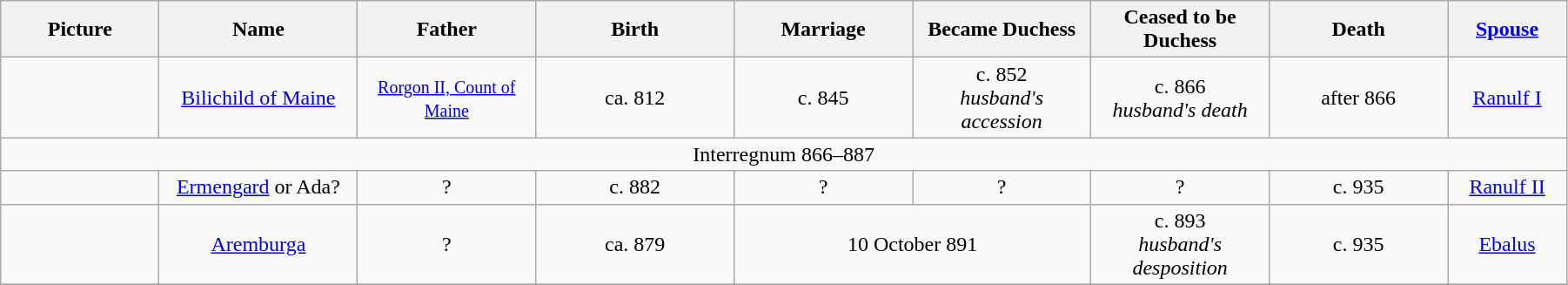<table width=95% class="wikitable">
<tr>
<th width = "8%">Picture</th>
<th width = "10%">Name</th>
<th width = "9%">Father</th>
<th width = "10%">Birth</th>
<th width = "9%">Marriage</th>
<th width = "9%">Became Duchess</th>
<th width = "9%">Ceased to be Duchess</th>
<th width = "9%">Death</th>
<th width = "6%"><a href='#'>Spouse</a></th>
</tr>
<tr>
<td align="center"></td>
<td align="center"><a href='#'>Bilichild of Maine</a></td>
<td align="center"><small><a href='#'>Rorgon II, Count of Maine</a></small></td>
<td align="center">ca. 812</td>
<td align="center">c. 845</td>
<td align="center">c. 852 <br><em>husband's accession</em></td>
<td align="center">c. 866<br><em>husband's death</em></td>
<td align="center">after 866</td>
<td align="center"><a href='#'>Ranulf I</a></td>
</tr>
<tr>
<td align="center" colspan="9">Interregnum 866–887</td>
</tr>
<tr>
<td align="center"></td>
<td align="center"><a href='#'>Ermengard</a> or Ada?</td>
<td align="center">?</td>
<td align="center">c. 882</td>
<td align="center">?</td>
<td align="center">?</td>
<td align="center">?</td>
<td align="center">c. 935</td>
<td align="center"><a href='#'>Ranulf II</a></td>
</tr>
<tr>
<td align="center"></td>
<td align="center"><a href='#'>Aremburga</a></td>
<td align="center">?</td>
<td align="center">ca. 879</td>
<td align="center" colspan="2">10 October 891</td>
<td align="center">c. 893<br><em>husband's desposition</em></td>
<td align="center">c. 935</td>
<td align="center"><a href='#'>Ebalus</a></td>
</tr>
<tr>
</tr>
</table>
